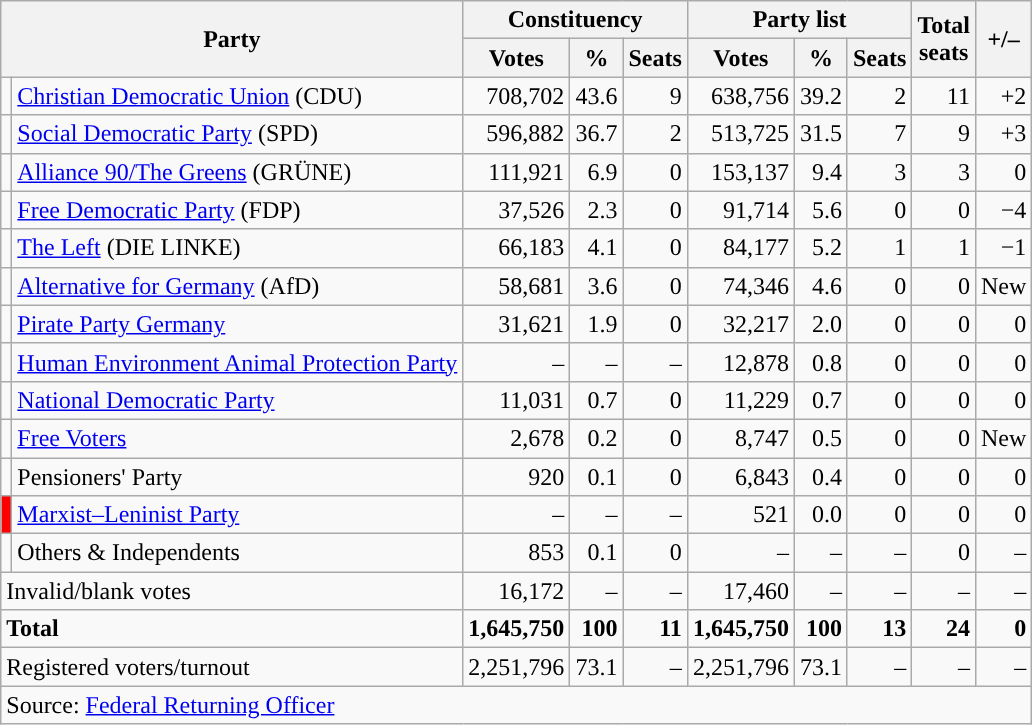<table class="wikitable" style="text-align:right">
<tr>
<th colspan="2" rowspan="2">Party</th>
<th colspan="3">Constituency</th>
<th colspan="3">Party list</th>
<th rowspan="2">Total<br>seats</th>
<th rowspan="2">+/–</th>
</tr>
<tr>
<th>Votes</th>
<th>%</th>
<th>Seats</th>
<th>Votes</th>
<th>%</th>
<th>Seats</th>
</tr>
<tr>
<td></td>
<td align="left"><a href='#'>Christian Democratic Union</a> (CDU)</td>
<td>708,702</td>
<td>43.6</td>
<td>9</td>
<td>638,756</td>
<td>39.2</td>
<td>2</td>
<td>11</td>
<td>+2</td>
</tr>
<tr>
<td></td>
<td align="left"><a href='#'>Social Democratic Party</a> (SPD)</td>
<td>596,882</td>
<td>36.7</td>
<td>2</td>
<td>513,725</td>
<td>31.5</td>
<td>7</td>
<td>9</td>
<td>+3</td>
</tr>
<tr>
<td></td>
<td align="left"><a href='#'>Alliance 90/The Greens</a> (GRÜNE)</td>
<td>111,921</td>
<td>6.9</td>
<td>0</td>
<td>153,137</td>
<td>9.4</td>
<td>3</td>
<td>3</td>
<td>0</td>
</tr>
<tr>
<td></td>
<td align="left"><a href='#'>Free Democratic Party</a> (FDP)</td>
<td>37,526</td>
<td>2.3</td>
<td>0</td>
<td>91,714</td>
<td>5.6</td>
<td>0</td>
<td>0</td>
<td>−4</td>
</tr>
<tr>
<td></td>
<td align="left"><a href='#'>The Left</a> (DIE LINKE)</td>
<td>66,183</td>
<td>4.1</td>
<td>0</td>
<td>84,177</td>
<td>5.2</td>
<td>1</td>
<td>1</td>
<td>−1</td>
</tr>
<tr>
<td></td>
<td align="left"><a href='#'>Alternative for Germany</a> (AfD)</td>
<td>58,681</td>
<td>3.6</td>
<td>0</td>
<td>74,346</td>
<td>4.6</td>
<td>0</td>
<td>0</td>
<td>New</td>
</tr>
<tr>
<td style="background-color:"></td>
<td align="left"><a href='#'>Pirate Party Germany</a></td>
<td>31,621</td>
<td>1.9</td>
<td>0</td>
<td>32,217</td>
<td>2.0</td>
<td>0</td>
<td>0</td>
<td>0</td>
</tr>
<tr>
<td style="background-color:"></td>
<td align="left"><a href='#'>Human Environment Animal Protection Party</a></td>
<td>–</td>
<td>–</td>
<td>–</td>
<td>12,878</td>
<td>0.8</td>
<td>0</td>
<td>0</td>
<td>0</td>
</tr>
<tr>
<td style="background-color:"></td>
<td align="left"><a href='#'>National Democratic Party</a></td>
<td>11,031</td>
<td>0.7</td>
<td>0</td>
<td>11,229</td>
<td>0.7</td>
<td>0</td>
<td>0</td>
<td>0</td>
</tr>
<tr>
<td style="background-color:"></td>
<td align="left"><a href='#'>Free Voters</a></td>
<td>2,678</td>
<td>0.2</td>
<td>0</td>
<td>8,747</td>
<td>0.5</td>
<td>0</td>
<td>0</td>
<td>New</td>
</tr>
<tr>
<td></td>
<td align="left">Pensioners' Party</td>
<td>920</td>
<td>0.1</td>
<td>0</td>
<td>6,843</td>
<td>0.4</td>
<td>0</td>
<td>0</td>
<td>0</td>
</tr>
<tr>
<td style="background-color:red"></td>
<td align="left"><a href='#'>Marxist–Leninist Party</a></td>
<td>–</td>
<td>–</td>
<td>–</td>
<td>521</td>
<td>0.0</td>
<td>0</td>
<td>0</td>
<td>0</td>
</tr>
<tr>
<td></td>
<td align="left">Others & Independents</td>
<td>853</td>
<td>0.1</td>
<td>0</td>
<td>–</td>
<td>–</td>
<td>–</td>
<td>0</td>
<td>–</td>
</tr>
<tr>
<td colspan="2" align="left">Invalid/blank votes</td>
<td>16,172</td>
<td>–</td>
<td>–</td>
<td>17,460</td>
<td>–</td>
<td>–</td>
<td>–</td>
<td>–</td>
</tr>
<tr>
<td colspan="2" align="left"><strong>Total</strong></td>
<td><strong>1,645,750</strong></td>
<td><strong>100</strong></td>
<td><strong>11</strong></td>
<td><strong>1,645,750</strong></td>
<td><strong>100</strong></td>
<td><strong>13</strong></td>
<td><strong>24</strong></td>
<td><strong>0</strong></td>
</tr>
<tr>
<td colspan="2" align="left">Registered voters/turnout</td>
<td>2,251,796</td>
<td>73.1</td>
<td>–</td>
<td>2,251,796</td>
<td>73.1</td>
<td>–</td>
<td>–</td>
<td>–</td>
</tr>
<tr>
<td colspan="10" align="left">Source: <a href='#'>Federal Returning Officer</a></td>
</tr>
</table>
